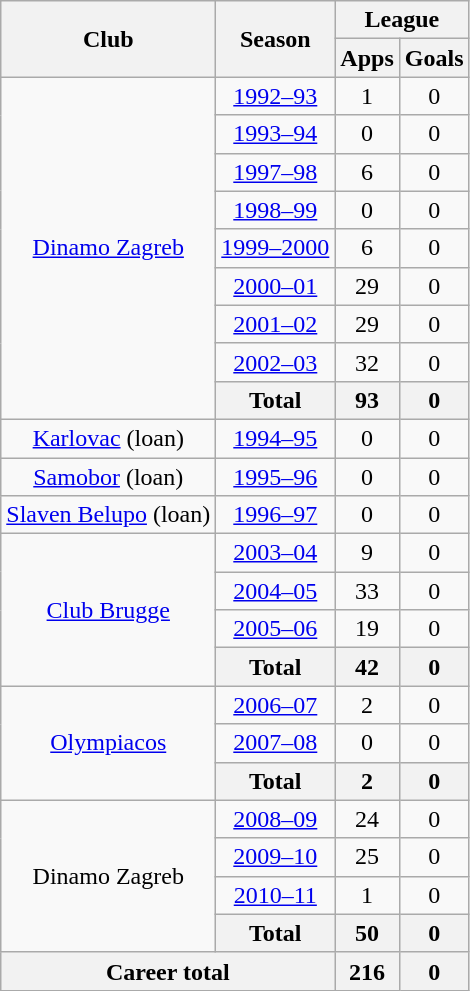<table class="wikitable" style="text-align:center">
<tr>
<th rowspan="2">Club</th>
<th rowspan="2">Season</th>
<th colspan="2">League</th>
</tr>
<tr>
<th>Apps</th>
<th>Goals</th>
</tr>
<tr>
<td rowspan="9"><a href='#'>Dinamo Zagreb</a></td>
<td><a href='#'>1992–93</a></td>
<td>1</td>
<td>0</td>
</tr>
<tr>
<td><a href='#'>1993–94</a></td>
<td>0</td>
<td>0</td>
</tr>
<tr>
<td><a href='#'>1997–98</a></td>
<td>6</td>
<td>0</td>
</tr>
<tr>
<td><a href='#'>1998–99</a></td>
<td>0</td>
<td>0</td>
</tr>
<tr>
<td><a href='#'>1999–2000</a></td>
<td>6</td>
<td>0</td>
</tr>
<tr>
<td><a href='#'>2000–01</a></td>
<td>29</td>
<td>0</td>
</tr>
<tr>
<td><a href='#'>2001–02</a></td>
<td>29</td>
<td>0</td>
</tr>
<tr>
<td><a href='#'>2002–03</a></td>
<td>32</td>
<td>0</td>
</tr>
<tr>
<th colspan="1">Total</th>
<th>93</th>
<th>0</th>
</tr>
<tr>
<td><a href='#'>Karlovac</a> (loan)</td>
<td><a href='#'>1994–95</a></td>
<td>0</td>
<td>0</td>
</tr>
<tr>
<td><a href='#'>Samobor</a> (loan)</td>
<td><a href='#'>1995–96</a></td>
<td>0</td>
<td>0</td>
</tr>
<tr>
<td><a href='#'>Slaven Belupo</a> (loan)</td>
<td><a href='#'>1996–97</a></td>
<td>0</td>
<td>0</td>
</tr>
<tr>
<td rowspan="4"><a href='#'>Club Brugge</a></td>
<td><a href='#'>2003–04</a></td>
<td>9</td>
<td>0</td>
</tr>
<tr>
<td><a href='#'>2004–05</a></td>
<td>33</td>
<td>0</td>
</tr>
<tr>
<td><a href='#'>2005–06</a></td>
<td>19</td>
<td>0</td>
</tr>
<tr>
<th colspan="1">Total</th>
<th>42</th>
<th>0</th>
</tr>
<tr>
<td rowspan="3"><a href='#'>Olympiacos</a></td>
<td><a href='#'>2006–07</a></td>
<td>2</td>
<td>0</td>
</tr>
<tr>
<td><a href='#'>2007–08</a></td>
<td>0</td>
<td>0</td>
</tr>
<tr>
<th colspan="1">Total</th>
<th>2</th>
<th>0</th>
</tr>
<tr>
<td rowspan="4">Dinamo Zagreb</td>
<td><a href='#'>2008–09</a></td>
<td>24</td>
<td>0</td>
</tr>
<tr>
<td><a href='#'>2009–10</a></td>
<td>25</td>
<td>0</td>
</tr>
<tr>
<td><a href='#'>2010–11</a></td>
<td>1</td>
<td>0</td>
</tr>
<tr>
<th colspan="1">Total</th>
<th>50</th>
<th>0</th>
</tr>
<tr>
<th colspan="2">Career total</th>
<th>216</th>
<th>0</th>
</tr>
</table>
